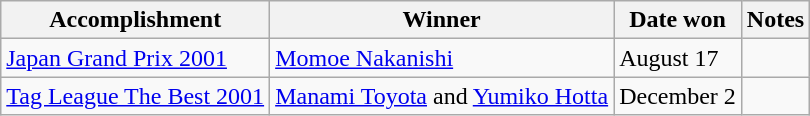<table class="wikitable">
<tr>
<th>Accomplishment</th>
<th>Winner</th>
<th>Date won</th>
<th>Notes</th>
</tr>
<tr>
<td><a href='#'> Japan Grand Prix 2001</a></td>
<td><a href='#'>Momoe Nakanishi</a></td>
<td>August 17</td>
</tr>
<tr>
<td><a href='#'> Tag League The Best 2001</a></td>
<td><a href='#'>Manami Toyota</a> and <a href='#'>Yumiko Hotta</a></td>
<td>December 2</td>
<td></td>
</tr>
</table>
